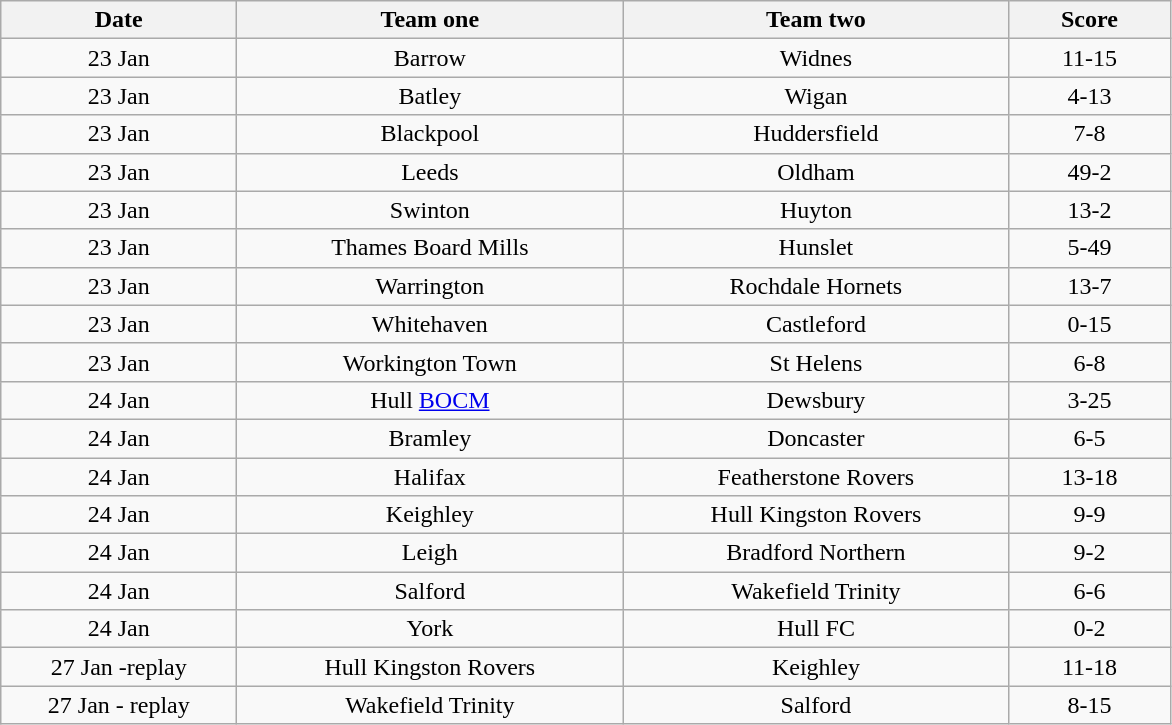<table class="wikitable" style="text-align: center">
<tr>
<th width=150>Date</th>
<th width=250>Team one</th>
<th width=250>Team two</th>
<th width=100>Score</th>
</tr>
<tr>
<td>23 Jan</td>
<td>Barrow</td>
<td>Widnes</td>
<td>11-15</td>
</tr>
<tr>
<td>23 Jan</td>
<td>Batley</td>
<td>Wigan</td>
<td>4-13</td>
</tr>
<tr>
<td>23 Jan</td>
<td>Blackpool</td>
<td>Huddersfield</td>
<td>7-8</td>
</tr>
<tr>
<td>23 Jan</td>
<td>Leeds</td>
<td>Oldham</td>
<td>49-2</td>
</tr>
<tr>
<td>23 Jan</td>
<td>Swinton</td>
<td>Huyton</td>
<td>13-2</td>
</tr>
<tr>
<td>23 Jan</td>
<td>Thames Board Mills</td>
<td>Hunslet</td>
<td>5-49</td>
</tr>
<tr>
<td>23 Jan</td>
<td>Warrington</td>
<td>Rochdale Hornets</td>
<td>13-7</td>
</tr>
<tr>
<td>23 Jan</td>
<td>Whitehaven</td>
<td>Castleford</td>
<td>0-15</td>
</tr>
<tr>
<td>23 Jan</td>
<td>Workington Town</td>
<td>St Helens</td>
<td>6-8</td>
</tr>
<tr>
<td>24 Jan</td>
<td>Hull <a href='#'>BOCM</a></td>
<td>Dewsbury</td>
<td>3-25</td>
</tr>
<tr>
<td>24 Jan</td>
<td>Bramley</td>
<td>Doncaster</td>
<td>6-5</td>
</tr>
<tr>
<td>24 Jan</td>
<td>Halifax</td>
<td>Featherstone Rovers</td>
<td>13-18</td>
</tr>
<tr>
<td>24 Jan</td>
<td>Keighley</td>
<td>Hull Kingston Rovers</td>
<td>9-9</td>
</tr>
<tr>
<td>24 Jan</td>
<td>Leigh</td>
<td>Bradford Northern</td>
<td>9-2</td>
</tr>
<tr>
<td>24 Jan</td>
<td>Salford</td>
<td>Wakefield Trinity</td>
<td>6-6</td>
</tr>
<tr>
<td>24 Jan</td>
<td>York</td>
<td>Hull FC</td>
<td>0-2</td>
</tr>
<tr>
<td>27 Jan -replay</td>
<td>Hull Kingston Rovers</td>
<td>Keighley</td>
<td>11-18</td>
</tr>
<tr>
<td>27 Jan - replay</td>
<td>Wakefield Trinity</td>
<td>Salford</td>
<td>8-15</td>
</tr>
</table>
